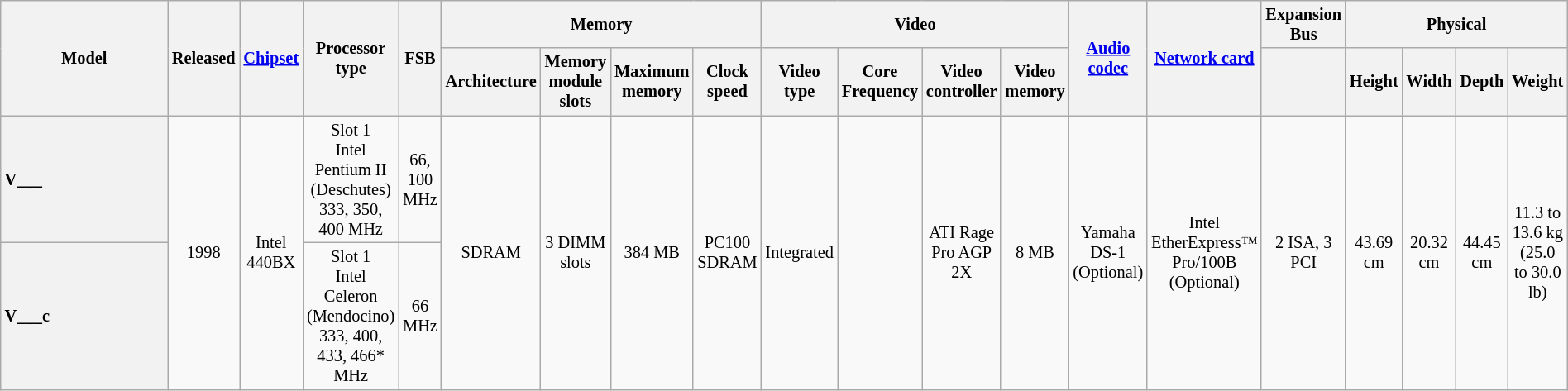<table class="wikitable" style="font-size: 85%; text-align: center; width: 100%;">
<tr>
<th rowspan="2" style="width:12em">Model</th>
<th rowspan="2">Released</th>
<th rowspan="2"><a href='#'>Chipset</a></th>
<th rowspan="2" style="text-align:center;">Processor type</th>
<th rowspan="2">FSB</th>
<th colspan="4" style="text-align:center;">Memory</th>
<th colspan="4" style="text-align:center;">Video</th>
<th rowspan="2"><a href='#'>Audio codec</a></th>
<th rowspan="2"><a href='#'>Network card</a></th>
<th>Expansion Bus</th>
<th colspan="4" style="text-align:center;">Physical</th>
</tr>
<tr>
<th>Architecture</th>
<th>Memory module slots</th>
<th>Maximum memory</th>
<th>Clock speed</th>
<th>Video type</th>
<th>Core Frequency</th>
<th>Video controller</th>
<th>Video memory</th>
<th></th>
<th>Height</th>
<th>Width</th>
<th>Depth</th>
<th>Weight</th>
</tr>
<tr>
<th style="text-align:left;">V___</th>
<td rowspan="2">1998</td>
<td rowspan="2">Intel 440BX</td>
<td>Slot 1<br>Intel Pentium II (Deschutes)<br>333, 350, 400 MHz</td>
<td>66, 100 MHz</td>
<td rowspan="2">SDRAM</td>
<td rowspan="2">3 DIMM slots</td>
<td rowspan="2">384 MB</td>
<td rowspan="2">PC100 SDRAM</td>
<td rowspan="2">Integrated</td>
<td rowspan="2"></td>
<td rowspan="2">ATI Rage Pro AGP 2X</td>
<td rowspan="2">8 MB</td>
<td rowspan="2">Yamaha DS-1 (Optional)</td>
<td rowspan="2">Intel EtherExpress™ Pro/100B (Optional)</td>
<td rowspan="2">2 ISA, 3 PCI</td>
<td rowspan="2">43.69 cm</td>
<td rowspan="2">20.32 cm</td>
<td rowspan="2">44.45 cm</td>
<td rowspan="2">11.3 to 13.6 kg (25.0 to 30.0 lb)</td>
</tr>
<tr>
<th style="text-align:left;">V___c</th>
<td>Slot 1<br>Intel Celeron (Mendocino)<br>333, 400, 433, 466* MHz</td>
<td>66 MHz</td>
</tr>
</table>
